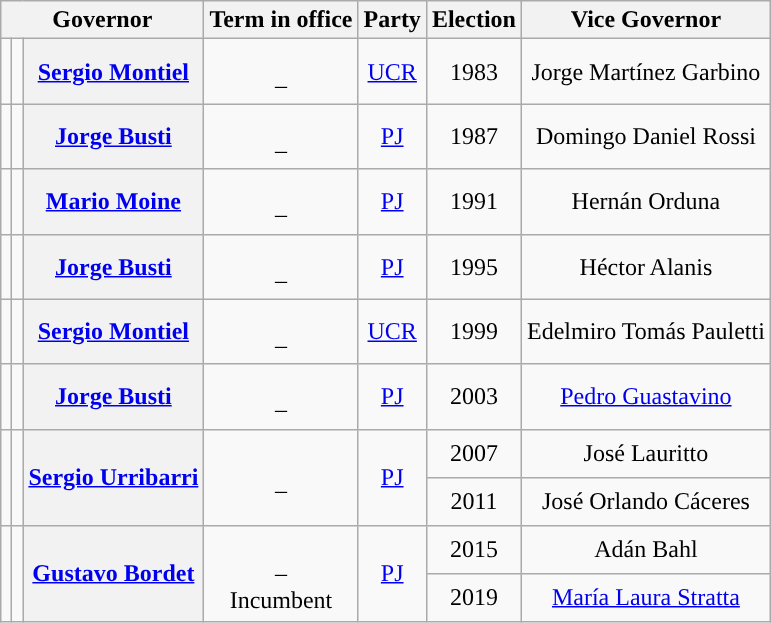<table class="wikitable sortable" style="text-align: center;">
<tr>
<th scope="col" colspan="3">Governor</th>
<th scope="col">Term in office</th>
<th scope="col">Party</th>
<th scope="col">Election</th>
<th scope="col">Vice Governor</th>
</tr>
<tr style="height:2em;">
<td data-sort-value="Montiel, Sergio"></td>
<td style="background:"></td>
<th scope="row"><a href='#'>Sergio Montiel</a></th>
<td><br>–<br></td>
<td><a href='#'>UCR</a></td>
<td>1983</td>
<td data-sort-value="Martínez Garbino, Jorge">Jorge Martínez Garbino</td>
</tr>
<tr style="height:2em;">
<td data-sort-value="Busti, Jorge"></td>
<td style="background:"></td>
<th scope="row"><a href='#'>Jorge Busti</a></th>
<td><br>–<br></td>
<td><a href='#'>PJ</a></td>
<td>1987</td>
<td data-sort-value="Rossi, Domingo Daniel">Domingo Daniel Rossi</td>
</tr>
<tr style="height:2em;">
<td data-sort-value="Moine, Mario"></td>
<td style="background:"></td>
<th scope="row"><a href='#'>Mario Moine</a></th>
<td><br>–<br></td>
<td><a href='#'>PJ</a></td>
<td>1991</td>
<td data-sort-value="Orduna, Hernán">Hernán Orduna</td>
</tr>
<tr style="height:2em;">
<td data-sort-value="Busti, Jorge"></td>
<td style="background:"></td>
<th scope="row"><a href='#'>Jorge Busti</a></th>
<td><br>–<br></td>
<td><a href='#'>PJ</a></td>
<td>1995</td>
<td data-sort-value="Alanis, Héctor">Héctor Alanis</td>
</tr>
<tr style="height:2em;">
<td data-sort-value="Montiel, Sergio"></td>
<td style="background:"></td>
<th scope="row"><a href='#'>Sergio Montiel</a></th>
<td><br>–<br></td>
<td><a href='#'>UCR</a></td>
<td>1999</td>
<td data-sort-value="Pauletti, Edelmiro Tomás">Edelmiro Tomás Pauletti</td>
</tr>
<tr style="height:2em;">
<td data-sort-value="Busti, Jorge"></td>
<td style="background:"></td>
<th scope="row"><a href='#'>Jorge Busti</a></th>
<td><br>–<br></td>
<td><a href='#'>PJ</a></td>
<td>2003</td>
<td data-sort-value="Guastavino, Pedro"><a href='#'>Pedro Guastavino</a></td>
</tr>
<tr style="height:2em;">
<td rowspan="2" data-sort-value="Urribarri, Sergio"></td>
<td rowspan="2" style="background:"></td>
<th rowspan="2" scope="row"><a href='#'>Sergio Urribarri</a></th>
<td rowspan="2"><br>–<br></td>
<td rowspan="2"><a href='#'>PJ</a></td>
<td>2007</td>
<td data-sort-value="Lauritto, José">José Lauritto</td>
</tr>
<tr style="height:2em;">
<td>2011</td>
<td data-sort-value="Cáceres, José Orlando">José Orlando Cáceres</td>
</tr>
<tr style="height:2em;">
<td rowspan="2" data-sort-value="Bordet, Gustavo"></td>
<td rowspan="2" style="background:"></td>
<th rowspan="2" scope="row"><a href='#'>Gustavo Bordet</a></th>
<td rowspan="2"><br>–<br>Incumbent</td>
<td rowspan="2"><a href='#'>PJ</a></td>
<td>2015</td>
<td data-sort-value="Bahl, Adán">Adán Bahl</td>
</tr>
<tr style="height:2em;">
<td>2019</td>
<td data-sort-value="Stratta, María Laura"><a href='#'>María Laura Stratta</a></td>
</tr>
</table>
